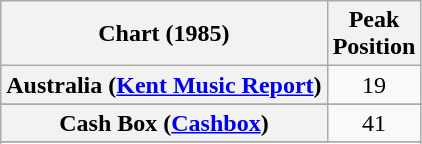<table class="wikitable sortable plainrowheaders">
<tr>
<th>Chart (1985)</th>
<th>Peak<br>Position</th>
</tr>
<tr>
<th scope="row">Australia (<a href='#'>Kent Music Report</a>)</th>
<td style="text-align:center">19</td>
</tr>
<tr>
</tr>
<tr>
<th scope="row">Cash Box (<a href='#'>Cashbox</a>)</th>
<td style="text-align:center">41</td>
</tr>
<tr>
</tr>
<tr>
</tr>
</table>
